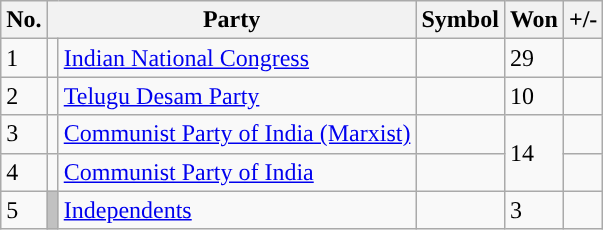<table class="wikitable sortable">
<tr>
<th>No.</th>
<th colspan="2">Party</th>
<th>Symbol</th>
<th>Won</th>
<th>+/-</th>
</tr>
<tr>
<td>1</td>
<td></td>
<td><a href='#'>Indian National Congress</a></td>
<td></td>
<td>29</td>
<td></td>
</tr>
<tr>
<td>2</td>
<td></td>
<td><a href='#'>Telugu Desam Party</a></td>
<td></td>
<td>10</td>
<td></td>
</tr>
<tr>
<td>3</td>
<td></td>
<td><a href='#'>Communist Party of India (Marxist)</a></td>
<td></td>
<td rowspan="2">14</td>
<td></td>
</tr>
<tr>
<td>4</td>
<td></td>
<td><a href='#'>Communist Party of India</a></td>
<td></td>
<td></td>
</tr>
<tr>
<td>5</td>
<td bgcolor="#C1C1C1"></td>
<td><a href='#'>Independents</a></td>
<td></td>
<td>3</td>
<td></td>
</tr>
</table>
